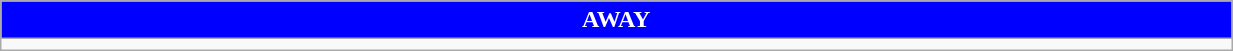<table class="wikitable collapsible collapsed" style="width:65%">
<tr>
<th colspan=5 ! style="color:white; background:#0000FF">AWAY</th>
</tr>
<tr>
<td></td>
</tr>
</table>
